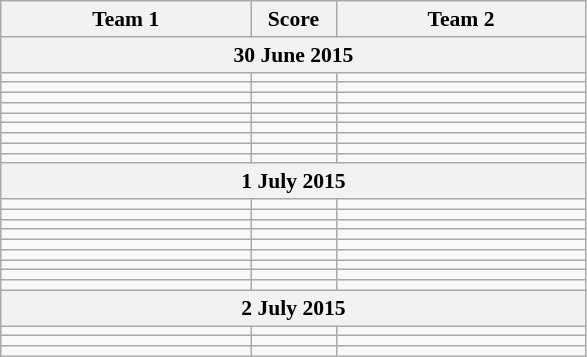<table class="wikitable" style="text-align: center; font-size:90% ">
<tr>
<th align="right" width="160">Team 1</th>
<th width="50">Score</th>
<th align="left" width="160">Team 2</th>
</tr>
<tr>
<th colspan=3>30 June 2015</th>
</tr>
<tr>
<td align=right></td>
<td align=center> </td>
<td align=left></td>
</tr>
<tr>
<td align=right></td>
<td align=center> </td>
<td align=left></td>
</tr>
<tr>
<td align=right></td>
<td align=center> </td>
<td align=left></td>
</tr>
<tr>
<td align=right></td>
<td align=center> </td>
<td align=left></td>
</tr>
<tr>
<td align=right></td>
<td align=center> </td>
<td align=left></td>
</tr>
<tr>
<td align=right></td>
<td align=center> </td>
<td align=left></td>
</tr>
<tr>
<td align=right></td>
<td align=center> </td>
<td align=left></td>
</tr>
<tr>
<td align=right></td>
<td align=center> </td>
<td align=left></td>
</tr>
<tr>
<td align=right></td>
<td align=center> </td>
<td align=left></td>
</tr>
<tr>
<th colspan=3>1 July 2015</th>
</tr>
<tr>
<td align=right></td>
<td align=center> </td>
<td align=left></td>
</tr>
<tr>
<td align=right></td>
<td align=center> </td>
<td align=left></td>
</tr>
<tr>
<td align=right></td>
<td align=center> </td>
<td align=left></td>
</tr>
<tr>
<td align=right></td>
<td align=center> </td>
<td align=left></td>
</tr>
<tr>
<td align=right></td>
<td align=center> </td>
<td align=left></td>
</tr>
<tr>
<td align=right></td>
<td align=center> </td>
<td align=left></td>
</tr>
<tr>
<td align=right></td>
<td align=center> </td>
<td align=left></td>
</tr>
<tr>
<td align=right></td>
<td align=center> </td>
<td align=left></td>
</tr>
<tr>
<td align=right></td>
<td align=center> </td>
<td align=left></td>
</tr>
<tr>
<th colspan=3>2 July 2015</th>
</tr>
<tr>
<td align=right></td>
<td align=center> </td>
<td align=left></td>
</tr>
<tr>
<td align=right></td>
<td align=center> </td>
<td align=left></td>
</tr>
<tr>
<td align=right></td>
<td align=center> </td>
<td align=left></td>
</tr>
</table>
